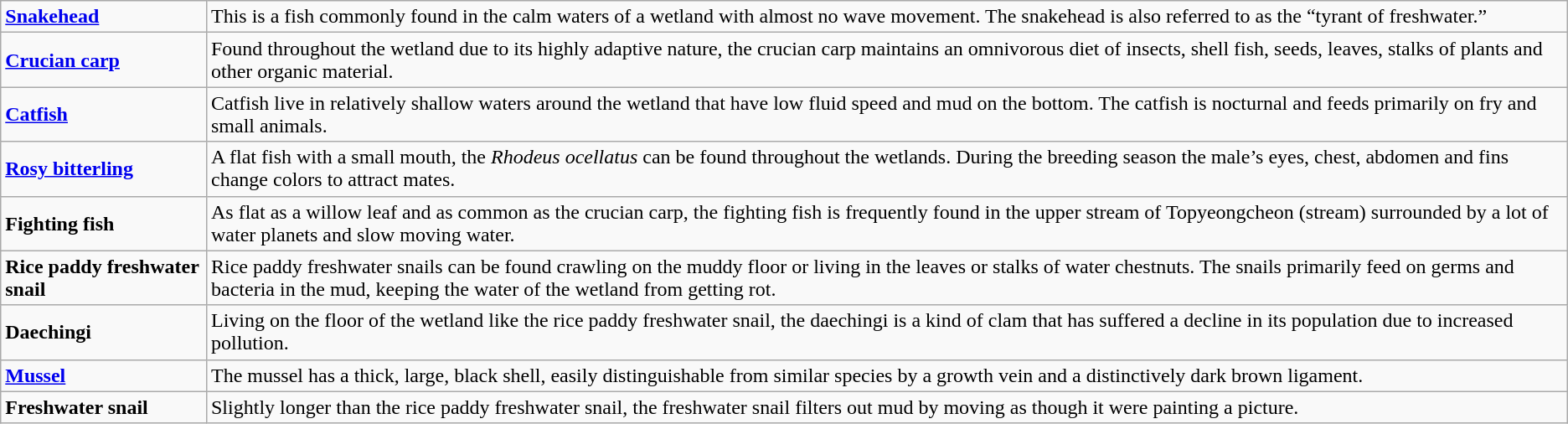<table class="wikitable" border="1">
<tr>
<td><strong><a href='#'>Snakehead</a></strong></td>
<td>This is a fish commonly found in the calm waters of a wetland with almost no wave movement. The snakehead is also referred to as the “tyrant of freshwater.”</td>
</tr>
<tr>
<td><strong><a href='#'>Crucian carp</a></strong></td>
<td>Found throughout the wetland due to its highly adaptive nature, the crucian carp maintains an omnivorous diet of insects, shell fish, seeds, leaves, stalks of plants and other organic material.</td>
</tr>
<tr>
<td><strong><a href='#'>Catfish</a></strong></td>
<td>Catfish live in relatively shallow waters around the wetland that have low fluid speed and mud on the bottom. The catfish is nocturnal and feeds primarily on fry and small animals.</td>
</tr>
<tr>
<td><strong><a href='#'>Rosy bitterling</a></strong></td>
<td>A flat fish with a small mouth, the <em>Rhodeus ocellatus</em> can be found throughout the wetlands. During the breeding season the male’s eyes, chest, abdomen and fins change colors to attract mates.</td>
</tr>
<tr>
<td><strong>Fighting fish</strong></td>
<td>As flat as a willow leaf and as common as the crucian carp, the fighting fish is frequently found in the upper stream of Topyeongcheon (stream) surrounded by a lot of water planets and slow moving water.</td>
</tr>
<tr>
<td><strong>Rice paddy freshwater snail</strong></td>
<td>Rice paddy freshwater snails can be found crawling on the muddy floor or living in the leaves or stalks of water chestnuts. The snails primarily feed on germs and bacteria in the mud, keeping the water of the wetland from getting rot.</td>
</tr>
<tr>
<td><strong>Daechingi</strong></td>
<td>Living on the floor of the wetland like the rice paddy freshwater snail, the daechingi is a kind of clam that has suffered a decline in its population due to increased pollution.</td>
</tr>
<tr>
<td><strong><a href='#'>Mussel</a></strong></td>
<td>The mussel has a thick, large, black shell, easily distinguishable from similar species by a growth vein and a distinctively dark brown ligament.</td>
</tr>
<tr>
<td><strong>Freshwater snail</strong></td>
<td>Slightly longer than the rice paddy freshwater snail, the freshwater snail filters out mud by moving as though it were painting a picture.</td>
</tr>
</table>
